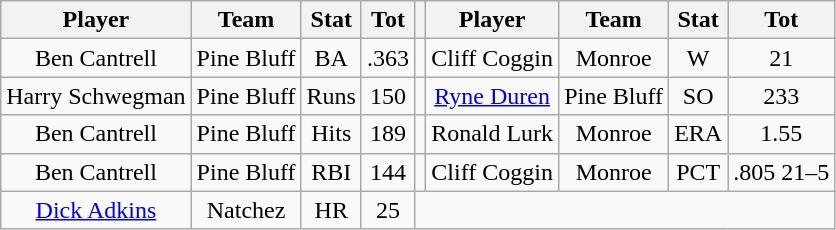<table class="wikitable" style="text-align:center">
<tr>
<th>Player</th>
<th>Team</th>
<th>Stat</th>
<th>Tot</th>
<th></th>
<th>Player</th>
<th>Team</th>
<th>Stat</th>
<th>Tot</th>
</tr>
<tr>
<td>Ben Cantrell</td>
<td>Pine Bluff</td>
<td>BA</td>
<td>.363</td>
<td></td>
<td>Cliff Coggin</td>
<td>Monroe</td>
<td>W</td>
<td>21</td>
</tr>
<tr>
<td>Harry Schwegman</td>
<td>Pine Bluff</td>
<td>Runs</td>
<td>150</td>
<td></td>
<td><a href='#'>Ryne Duren</a></td>
<td>Pine Bluff</td>
<td>SO</td>
<td>233</td>
</tr>
<tr>
<td>Ben Cantrell</td>
<td>Pine Bluff</td>
<td>Hits</td>
<td>189</td>
<td></td>
<td>Ronald Lurk</td>
<td>Monroe</td>
<td>ERA</td>
<td>1.55</td>
</tr>
<tr>
<td>Ben Cantrell</td>
<td>Pine Bluff</td>
<td>RBI</td>
<td>144</td>
<td></td>
<td>Cliff Coggin</td>
<td>Monroe</td>
<td>PCT</td>
<td>.805 21–5</td>
</tr>
<tr>
<td><a href='#'>Dick Adkins</a></td>
<td>Natchez</td>
<td>HR</td>
<td>25</td>
</tr>
</table>
